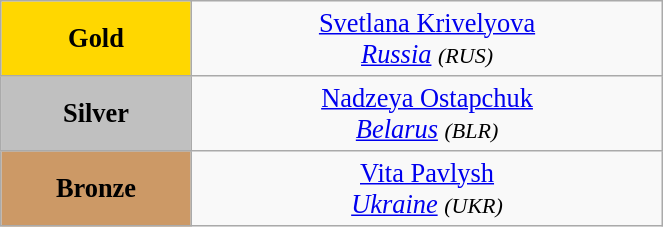<table class="wikitable" style=" text-align:center; font-size:110%;" width="35%">
<tr>
<td bgcolor="gold"><strong>Gold</strong></td>
<td> <a href='#'>Svetlana Krivelyova</a><br><em><a href='#'>Russia</a> <small>(RUS)</small></em></td>
</tr>
<tr>
<td bgcolor="silver"><strong>Silver</strong></td>
<td> <a href='#'>Nadzeya Ostapchuk</a><br><em><a href='#'>Belarus</a> <small>(BLR)</small></em></td>
</tr>
<tr>
<td bgcolor="CC9966"><strong>Bronze</strong></td>
<td> <a href='#'>Vita Pavlysh</a><br><em><a href='#'>Ukraine</a> <small>(UKR)</small></em></td>
</tr>
</table>
